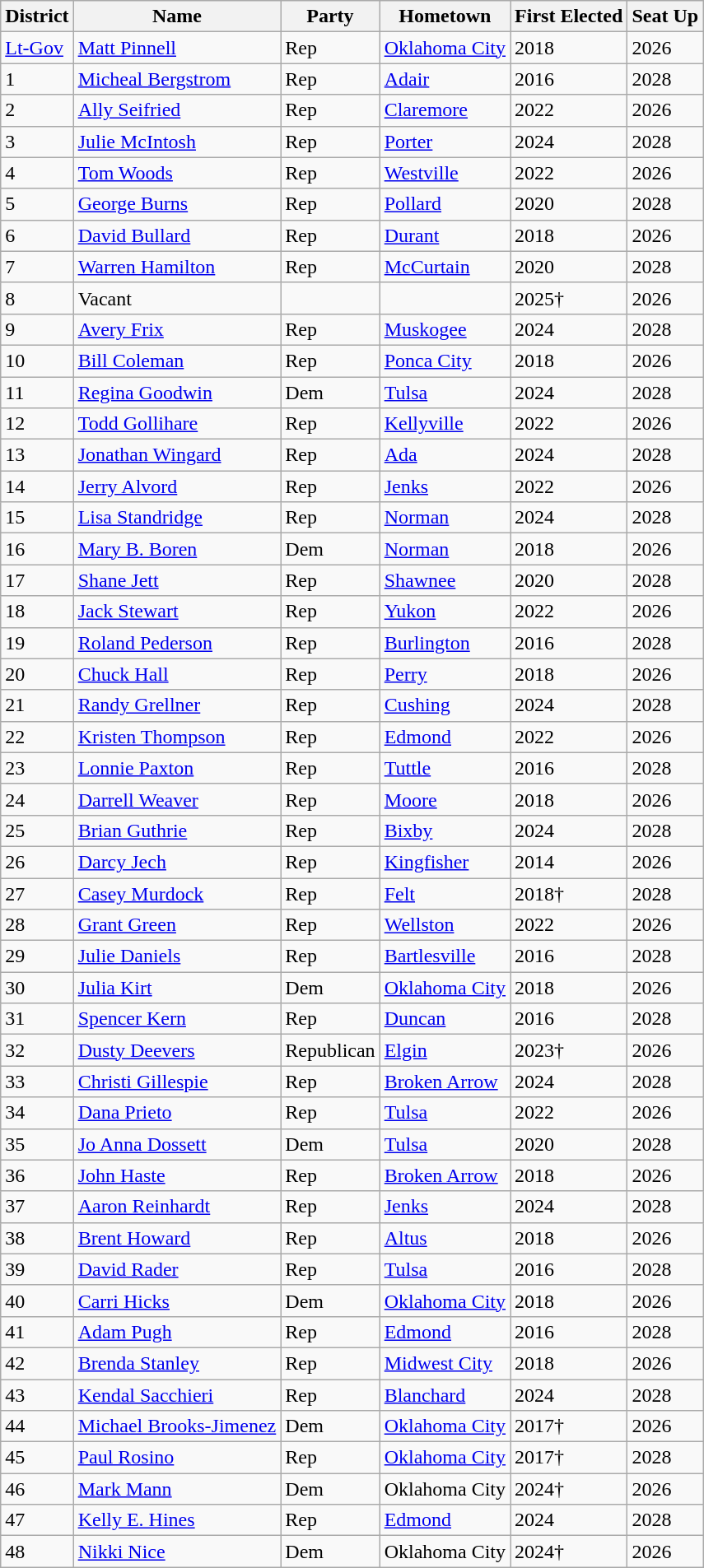<table class="wikitable sortable">
<tr>
<th>District</th>
<th>Name</th>
<th>Party</th>
<th>Hometown</th>
<th>First Elected</th>
<th>Seat Up</th>
</tr>
<tr>
<td><a href='#'>Lt-Gov</a></td>
<td><a href='#'>Matt Pinnell</a></td>
<td>Rep</td>
<td><a href='#'>Oklahoma City</a></td>
<td>2018</td>
<td>2026</td>
</tr>
<tr>
<td>1</td>
<td><a href='#'>Micheal Bergstrom</a></td>
<td>Rep</td>
<td><a href='#'>Adair</a></td>
<td>2016</td>
<td>2028</td>
</tr>
<tr>
<td>2</td>
<td><a href='#'>Ally Seifried</a></td>
<td>Rep</td>
<td><a href='#'>Claremore</a></td>
<td>2022</td>
<td>2026</td>
</tr>
<tr>
<td>3</td>
<td><a href='#'>Julie McIntosh</a></td>
<td>Rep</td>
<td><a href='#'>Porter</a></td>
<td>2024</td>
<td>2028</td>
</tr>
<tr>
<td>4</td>
<td><a href='#'>Tom Woods</a></td>
<td>Rep</td>
<td><a href='#'>Westville</a></td>
<td>2022</td>
<td>2026</td>
</tr>
<tr>
<td>5</td>
<td><a href='#'>George Burns</a></td>
<td>Rep</td>
<td><a href='#'>Pollard</a></td>
<td>2020</td>
<td>2028</td>
</tr>
<tr>
<td>6</td>
<td><a href='#'>David Bullard</a></td>
<td>Rep</td>
<td><a href='#'>Durant</a></td>
<td>2018</td>
<td>2026</td>
</tr>
<tr>
<td>7</td>
<td><a href='#'>Warren Hamilton</a></td>
<td>Rep</td>
<td><a href='#'>McCurtain</a></td>
<td>2020</td>
<td>2028</td>
</tr>
<tr>
<td>8</td>
<td>Vacant</td>
<td></td>
<td></td>
<td>2025†</td>
<td>2026</td>
</tr>
<tr>
<td>9</td>
<td><a href='#'>Avery Frix</a></td>
<td>Rep</td>
<td><a href='#'>Muskogee</a></td>
<td>2024</td>
<td>2028</td>
</tr>
<tr>
<td>10</td>
<td><a href='#'>Bill Coleman</a></td>
<td>Rep</td>
<td><a href='#'>Ponca City</a></td>
<td>2018</td>
<td>2026</td>
</tr>
<tr>
<td>11</td>
<td><a href='#'>Regina Goodwin</a></td>
<td>Dem</td>
<td><a href='#'>Tulsa</a></td>
<td>2024</td>
<td>2028</td>
</tr>
<tr>
<td>12</td>
<td><a href='#'>Todd Gollihare</a></td>
<td>Rep</td>
<td><a href='#'>Kellyville</a></td>
<td>2022</td>
<td>2026</td>
</tr>
<tr>
<td>13</td>
<td><a href='#'>Jonathan Wingard</a></td>
<td>Rep</td>
<td><a href='#'>Ada</a></td>
<td>2024</td>
<td>2028</td>
</tr>
<tr>
<td>14</td>
<td><a href='#'>Jerry Alvord</a></td>
<td>Rep</td>
<td><a href='#'>Jenks</a></td>
<td>2022</td>
<td>2026</td>
</tr>
<tr>
<td>15</td>
<td><a href='#'>Lisa Standridge</a></td>
<td>Rep</td>
<td><a href='#'>Norman</a></td>
<td>2024</td>
<td>2028</td>
</tr>
<tr>
<td>16</td>
<td><a href='#'>Mary B. Boren</a></td>
<td>Dem</td>
<td><a href='#'>Norman</a></td>
<td>2018</td>
<td>2026</td>
</tr>
<tr>
<td>17</td>
<td><a href='#'>Shane Jett</a></td>
<td>Rep</td>
<td><a href='#'>Shawnee</a></td>
<td>2020</td>
<td>2028</td>
</tr>
<tr>
<td>18</td>
<td><a href='#'>Jack Stewart</a></td>
<td>Rep</td>
<td><a href='#'>Yukon</a></td>
<td>2022</td>
<td>2026</td>
</tr>
<tr>
<td>19</td>
<td><a href='#'>Roland Pederson</a></td>
<td>Rep</td>
<td><a href='#'>Burlington</a></td>
<td>2016</td>
<td>2028</td>
</tr>
<tr>
<td>20</td>
<td><a href='#'>Chuck Hall</a></td>
<td>Rep</td>
<td><a href='#'>Perry</a></td>
<td>2018</td>
<td>2026</td>
</tr>
<tr>
<td>21</td>
<td><a href='#'>Randy Grellner</a></td>
<td>Rep</td>
<td><a href='#'>Cushing</a></td>
<td>2024</td>
<td>2028</td>
</tr>
<tr>
<td>22</td>
<td><a href='#'>Kristen Thompson</a></td>
<td>Rep</td>
<td><a href='#'>Edmond</a></td>
<td>2022</td>
<td>2026</td>
</tr>
<tr>
<td>23</td>
<td><a href='#'>Lonnie Paxton</a></td>
<td>Rep</td>
<td><a href='#'>Tuttle</a></td>
<td>2016</td>
<td>2028</td>
</tr>
<tr>
<td>24</td>
<td><a href='#'>Darrell Weaver</a></td>
<td>Rep</td>
<td><a href='#'>Moore</a></td>
<td>2018</td>
<td>2026</td>
</tr>
<tr>
<td>25</td>
<td><a href='#'>Brian Guthrie</a></td>
<td>Rep</td>
<td><a href='#'>Bixby</a></td>
<td>2024</td>
<td>2028</td>
</tr>
<tr>
<td>26</td>
<td><a href='#'>Darcy Jech</a></td>
<td>Rep</td>
<td><a href='#'>Kingfisher</a></td>
<td>2014</td>
<td>2026</td>
</tr>
<tr>
<td>27</td>
<td><a href='#'>Casey Murdock</a></td>
<td>Rep</td>
<td><a href='#'>Felt</a></td>
<td>2018†</td>
<td>2028</td>
</tr>
<tr>
<td>28</td>
<td><a href='#'>Grant Green</a></td>
<td>Rep</td>
<td><a href='#'>Wellston</a></td>
<td>2022</td>
<td>2026</td>
</tr>
<tr>
<td>29</td>
<td><a href='#'>Julie Daniels</a></td>
<td>Rep</td>
<td><a href='#'>Bartlesville</a></td>
<td>2016</td>
<td>2028</td>
</tr>
<tr>
<td>30</td>
<td><a href='#'>Julia Kirt</a></td>
<td>Dem</td>
<td><a href='#'>Oklahoma City</a></td>
<td>2018</td>
<td>2026</td>
</tr>
<tr>
<td>31</td>
<td><a href='#'>Spencer Kern</a></td>
<td>Rep</td>
<td><a href='#'>Duncan</a></td>
<td>2016</td>
<td>2028</td>
</tr>
<tr>
<td>32</td>
<td><a href='#'>Dusty Deevers</a></td>
<td>Republican</td>
<td><a href='#'>Elgin</a></td>
<td>2023†</td>
<td>2026</td>
</tr>
<tr>
<td>33</td>
<td><a href='#'>Christi Gillespie</a></td>
<td>Rep</td>
<td><a href='#'>Broken Arrow</a></td>
<td>2024</td>
<td>2028</td>
</tr>
<tr>
<td>34</td>
<td><a href='#'>Dana Prieto</a></td>
<td>Rep</td>
<td><a href='#'>Tulsa</a></td>
<td>2022</td>
<td>2026</td>
</tr>
<tr>
<td>35</td>
<td><a href='#'>Jo Anna Dossett</a></td>
<td>Dem</td>
<td><a href='#'>Tulsa</a></td>
<td>2020</td>
<td>2028</td>
</tr>
<tr>
<td>36</td>
<td><a href='#'>John Haste</a></td>
<td>Rep</td>
<td><a href='#'>Broken Arrow</a></td>
<td>2018</td>
<td>2026</td>
</tr>
<tr>
<td>37</td>
<td><a href='#'>Aaron Reinhardt</a></td>
<td>Rep</td>
<td><a href='#'>Jenks</a></td>
<td>2024</td>
<td>2028</td>
</tr>
<tr>
<td>38</td>
<td><a href='#'>Brent Howard</a></td>
<td>Rep</td>
<td><a href='#'>Altus</a></td>
<td>2018</td>
<td>2026</td>
</tr>
<tr>
<td>39</td>
<td><a href='#'>David Rader</a></td>
<td>Rep</td>
<td><a href='#'>Tulsa</a></td>
<td>2016</td>
<td>2028</td>
</tr>
<tr>
<td>40</td>
<td><a href='#'>Carri Hicks</a></td>
<td>Dem</td>
<td><a href='#'>Oklahoma City</a></td>
<td>2018</td>
<td>2026</td>
</tr>
<tr>
<td>41</td>
<td><a href='#'>Adam Pugh</a></td>
<td>Rep</td>
<td><a href='#'>Edmond</a></td>
<td>2016</td>
<td>2028</td>
</tr>
<tr>
<td>42</td>
<td><a href='#'>Brenda Stanley</a></td>
<td>Rep</td>
<td><a href='#'>Midwest City</a></td>
<td>2018</td>
<td>2026</td>
</tr>
<tr>
<td>43</td>
<td><a href='#'>Kendal Sacchieri</a></td>
<td>Rep</td>
<td><a href='#'>Blanchard</a></td>
<td>2024</td>
<td>2028</td>
</tr>
<tr>
<td>44</td>
<td><a href='#'>Michael Brooks-Jimenez</a></td>
<td>Dem</td>
<td><a href='#'>Oklahoma City</a></td>
<td>2017†</td>
<td>2026</td>
</tr>
<tr>
<td>45</td>
<td><a href='#'>Paul Rosino</a></td>
<td>Rep</td>
<td><a href='#'>Oklahoma City</a></td>
<td>2017†</td>
<td>2028</td>
</tr>
<tr>
<td>46</td>
<td><a href='#'>Mark Mann</a></td>
<td>Dem</td>
<td>Oklahoma City</td>
<td>2024†</td>
<td>2026</td>
</tr>
<tr>
<td>47</td>
<td><a href='#'>Kelly E. Hines</a></td>
<td>Rep</td>
<td><a href='#'>Edmond</a></td>
<td>2024</td>
<td>2028</td>
</tr>
<tr>
<td>48</td>
<td><a href='#'>Nikki Nice</a></td>
<td>Dem</td>
<td>Oklahoma City</td>
<td>2024†</td>
<td>2026</td>
</tr>
</table>
